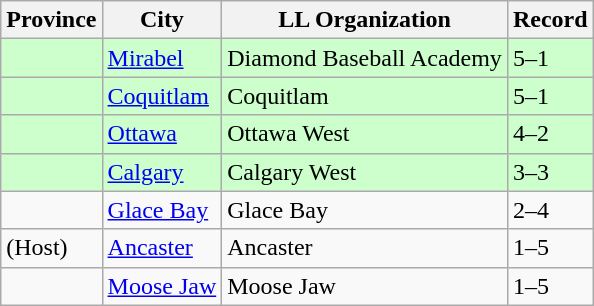<table class="wikitable">
<tr>
<th>Province</th>
<th>City</th>
<th>LL Organization</th>
<th>Record</th>
</tr>
<tr bgcolor="ccffcc">
<td><strong></strong></td>
<td><a href='#'>Mirabel</a></td>
<td>Diamond Baseball Academy</td>
<td>5–1</td>
</tr>
<tr bgcolor="ccffcc">
<td><strong></strong></td>
<td><a href='#'>Coquitlam</a></td>
<td>Coquitlam</td>
<td>5–1</td>
</tr>
<tr bgcolor="ccffcc">
<td><strong></strong></td>
<td><a href='#'>Ottawa</a></td>
<td>Ottawa West</td>
<td>4–2</td>
</tr>
<tr bgcolor="ccffcc">
<td><strong></strong></td>
<td><a href='#'>Calgary</a></td>
<td>Calgary West</td>
<td>3–3</td>
</tr>
<tr>
<td><strong></strong></td>
<td><a href='#'>Glace Bay</a></td>
<td>Glace Bay</td>
<td>2–4</td>
</tr>
<tr>
<td><strong></strong> (Host)</td>
<td><a href='#'>Ancaster</a></td>
<td>Ancaster</td>
<td>1–5</td>
</tr>
<tr>
<td><strong></strong></td>
<td><a href='#'>Moose Jaw</a></td>
<td>Moose Jaw</td>
<td>1–5</td>
</tr>
</table>
